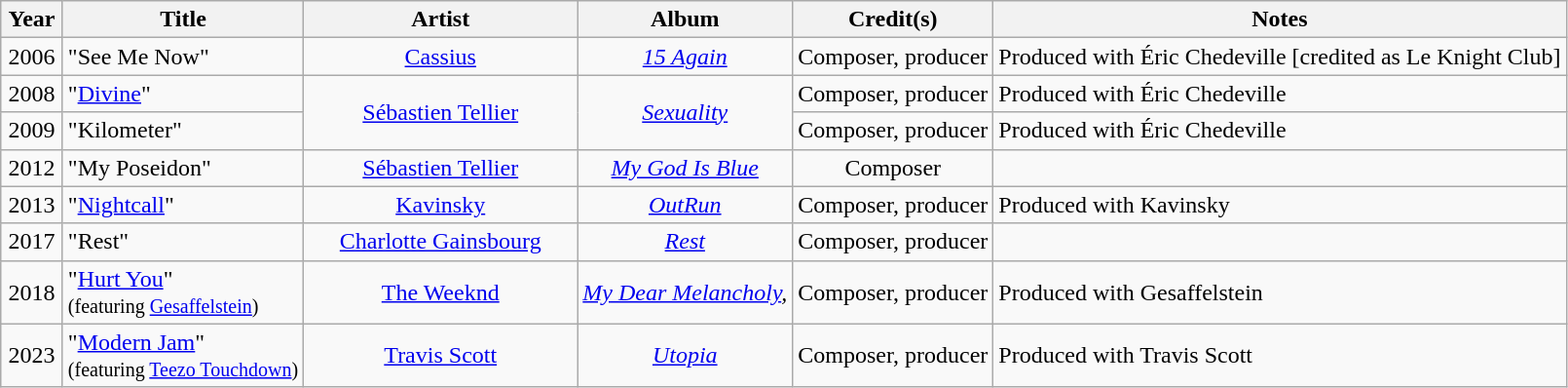<table class="wikitable plainrowheaders">
<tr>
<th style="text-align:center; width:35px;">Year</th>
<th>Title</th>
<th width=180>Artist</th>
<th>Album</th>
<th>Credit(s)</th>
<th>Notes</th>
</tr>
<tr>
<td style="text-align:center;">2006</td>
<td>"See Me Now"</td>
<td style="text-align:center;"><a href='#'>Cassius</a></td>
<td style="text-align:center;"><em><a href='#'>15 Again</a></em></td>
<td style="text-align:center;">Composer, producer</td>
<td>Produced with Éric Chedeville [credited as Le Knight Club]</td>
</tr>
<tr>
<td style="text-align:center;">2008</td>
<td>"<a href='#'>Divine</a>"</td>
<td style="text-align:center;" rowspan=2;><a href='#'>Sébastien Tellier</a></td>
<td style="text-align:center;" rowspan=2;><em><a href='#'>Sexuality</a></em></td>
<td style="text-align:center;">Composer, producer</td>
<td>Produced with Éric Chedeville</td>
</tr>
<tr>
<td style="text-align:center;">2009</td>
<td>"Kilometer"</td>
<td style="text-align:center;">Composer, producer</td>
<td>Produced with Éric Chedeville</td>
</tr>
<tr>
<td style="text-align:center;">2012</td>
<td>"My Poseidon"</td>
<td style="text-align:center;"><a href='#'>Sébastien Tellier</a></td>
<td style="text-align:center;"><em><a href='#'>My God Is Blue</a></em></td>
<td style="text-align:center;">Composer</td>
<td></td>
</tr>
<tr>
<td style="text-align:center;">2013</td>
<td>"<a href='#'>Nightcall</a>"</td>
<td style="text-align:center;"><a href='#'>Kavinsky</a></td>
<td style="text-align:center;"><em><a href='#'>OutRun</a></em></td>
<td style="text-align:center;">Composer, producer</td>
<td>Produced with Kavinsky</td>
</tr>
<tr>
<td style="text-align:center;">2017</td>
<td>"Rest"</td>
<td style="text-align:center;"><a href='#'>Charlotte Gainsbourg</a></td>
<td style="text-align:center;"><em><a href='#'>Rest</a></em></td>
<td style="text-align:center;">Composer, producer</td>
<td></td>
</tr>
<tr>
<td style="text-align:center;">2018</td>
<td>"<a href='#'>Hurt You</a>"<br><small>(featuring <a href='#'>Gesaffelstein</a>)</small></td>
<td style="text-align:center;"><a href='#'>The Weeknd</a></td>
<td style="text-align:center;"><em><a href='#'>My Dear Melancholy</a>,</em></td>
<td style="text-align:center;">Composer, producer</td>
<td>Produced with Gesaffelstein</td>
</tr>
<tr>
<td style="text-align:center;">2023</td>
<td>"<a href='#'>Modern Jam</a>"<br><small>(featuring <a href='#'>Teezo Touchdown</a>)</small></td>
<td style="text-align:center;"><a href='#'>Travis Scott</a></td>
<td style="text-align:center;"><em><a href='#'>Utopia</a></em></td>
<td style="text-align:center;">Composer, producer</td>
<td>Produced with Travis Scott</td>
</tr>
</table>
